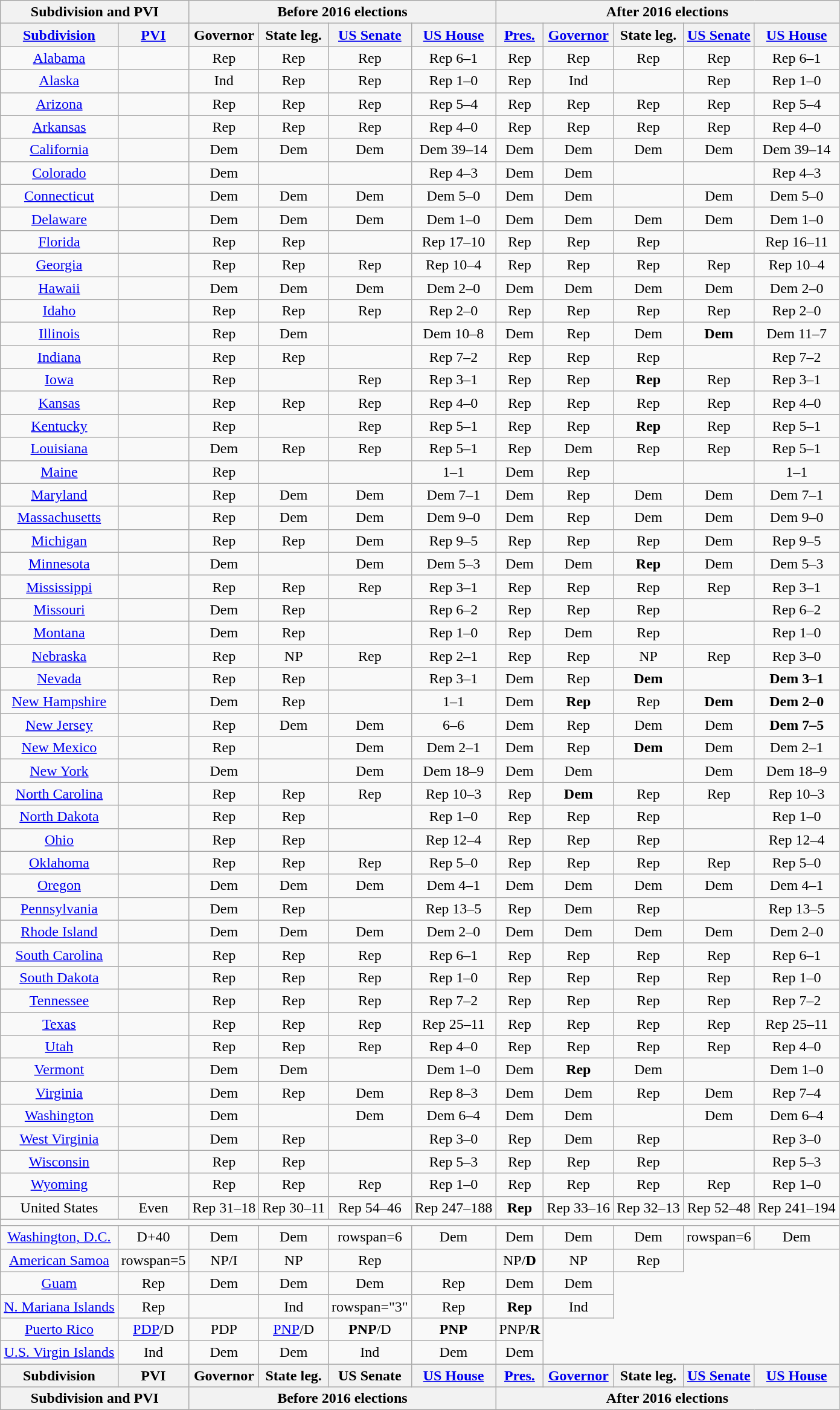<table class="wikitable sortable" style="text-align: center;">
<tr>
<th colspan= 2>Subdivision and PVI</th>
<th colspan= 4>Before 2016 elections</th>
<th colspan= 5>After 2016 elections</th>
</tr>
<tr>
<th><a href='#'>Subdivision</a></th>
<th data-sort-type="number"><a href='#'>PVI</a></th>
<th>Governor</th>
<th>State leg.</th>
<th><a href='#'>US Senate</a></th>
<th><a href='#'>US House</a></th>
<th><a href='#'>Pres.</a></th>
<th><a href='#'>Governor</a></th>
<th>State leg.</th>
<th><a href='#'>US Senate</a></th>
<th><a href='#'>US House</a></th>
</tr>
<tr>
<td><a href='#'>Alabama</a></td>
<td></td>
<td>Rep</td>
<td>Rep</td>
<td>Rep</td>
<td>Rep 6–1</td>
<td>Rep</td>
<td>Rep</td>
<td>Rep</td>
<td>Rep</td>
<td>Rep 6–1</td>
</tr>
<tr>
<td><a href='#'>Alaska</a></td>
<td></td>
<td>Ind</td>
<td>Rep</td>
<td>Rep</td>
<td>Rep 1–0</td>
<td>Rep</td>
<td>Ind</td>
<td></td>
<td>Rep</td>
<td>Rep 1–0</td>
</tr>
<tr>
<td><a href='#'>Arizona</a></td>
<td></td>
<td>Rep</td>
<td>Rep</td>
<td>Rep</td>
<td>Rep 5–4</td>
<td>Rep</td>
<td>Rep</td>
<td>Rep</td>
<td>Rep</td>
<td>Rep 5–4</td>
</tr>
<tr>
<td><a href='#'>Arkansas</a></td>
<td></td>
<td>Rep</td>
<td>Rep</td>
<td>Rep</td>
<td>Rep 4–0</td>
<td>Rep</td>
<td>Rep</td>
<td>Rep</td>
<td>Rep</td>
<td>Rep 4–0</td>
</tr>
<tr>
<td><a href='#'>California</a></td>
<td></td>
<td>Dem</td>
<td>Dem</td>
<td>Dem</td>
<td>Dem 39–14</td>
<td>Dem</td>
<td>Dem</td>
<td>Dem</td>
<td>Dem</td>
<td>Dem 39–14</td>
</tr>
<tr>
<td><a href='#'>Colorado</a></td>
<td></td>
<td>Dem</td>
<td></td>
<td></td>
<td>Rep 4–3</td>
<td>Dem</td>
<td>Dem</td>
<td></td>
<td></td>
<td>Rep 4–3</td>
</tr>
<tr>
<td><a href='#'>Connecticut</a></td>
<td></td>
<td>Dem</td>
<td>Dem</td>
<td>Dem</td>
<td>Dem 5–0</td>
<td>Dem</td>
<td>Dem</td>
<td></td>
<td>Dem</td>
<td>Dem 5–0</td>
</tr>
<tr>
<td><a href='#'>Delaware</a></td>
<td></td>
<td>Dem</td>
<td>Dem</td>
<td>Dem</td>
<td>Dem 1–0</td>
<td>Dem</td>
<td>Dem</td>
<td>Dem</td>
<td>Dem</td>
<td>Dem 1–0</td>
</tr>
<tr>
<td><a href='#'>Florida</a></td>
<td></td>
<td>Rep</td>
<td>Rep</td>
<td></td>
<td>Rep 17–10</td>
<td>Rep</td>
<td>Rep</td>
<td>Rep</td>
<td></td>
<td>Rep 16–11</td>
</tr>
<tr>
<td><a href='#'>Georgia</a></td>
<td></td>
<td>Rep</td>
<td>Rep</td>
<td>Rep</td>
<td>Rep 10–4</td>
<td>Rep</td>
<td>Rep</td>
<td>Rep</td>
<td>Rep</td>
<td>Rep 10–4</td>
</tr>
<tr>
<td><a href='#'>Hawaii</a></td>
<td></td>
<td>Dem</td>
<td>Dem</td>
<td>Dem</td>
<td>Dem 2–0</td>
<td>Dem</td>
<td>Dem</td>
<td>Dem</td>
<td>Dem</td>
<td>Dem 2–0</td>
</tr>
<tr>
<td><a href='#'>Idaho</a></td>
<td></td>
<td>Rep</td>
<td>Rep</td>
<td>Rep</td>
<td>Rep 2–0</td>
<td>Rep</td>
<td>Rep</td>
<td>Rep</td>
<td>Rep</td>
<td>Rep 2–0</td>
</tr>
<tr>
<td><a href='#'>Illinois</a></td>
<td></td>
<td>Rep</td>
<td>Dem</td>
<td></td>
<td>Dem 10–8</td>
<td>Dem</td>
<td>Rep</td>
<td>Dem</td>
<td><strong>Dem</strong></td>
<td>Dem 11–7</td>
</tr>
<tr>
<td><a href='#'>Indiana</a></td>
<td></td>
<td>Rep</td>
<td>Rep</td>
<td></td>
<td>Rep 7–2</td>
<td>Rep</td>
<td>Rep</td>
<td>Rep</td>
<td></td>
<td>Rep 7–2</td>
</tr>
<tr>
<td><a href='#'>Iowa</a></td>
<td></td>
<td>Rep</td>
<td></td>
<td>Rep</td>
<td>Rep 3–1</td>
<td>Rep</td>
<td>Rep</td>
<td><strong>Rep</strong></td>
<td>Rep</td>
<td>Rep 3–1</td>
</tr>
<tr>
<td><a href='#'>Kansas</a></td>
<td></td>
<td>Rep</td>
<td>Rep</td>
<td>Rep</td>
<td>Rep 4–0</td>
<td>Rep</td>
<td>Rep</td>
<td>Rep</td>
<td>Rep</td>
<td>Rep 4–0</td>
</tr>
<tr>
<td><a href='#'>Kentucky</a></td>
<td></td>
<td>Rep</td>
<td></td>
<td>Rep</td>
<td>Rep 5–1</td>
<td>Rep</td>
<td>Rep</td>
<td><strong>Rep</strong></td>
<td>Rep</td>
<td>Rep 5–1</td>
</tr>
<tr>
<td><a href='#'>Louisiana</a></td>
<td></td>
<td>Dem</td>
<td>Rep</td>
<td>Rep</td>
<td>Rep 5–1</td>
<td>Rep</td>
<td>Dem</td>
<td>Rep</td>
<td>Rep</td>
<td>Rep 5–1</td>
</tr>
<tr>
<td><a href='#'>Maine</a></td>
<td></td>
<td>Rep</td>
<td></td>
<td></td>
<td> 1–1</td>
<td>Dem</td>
<td>Rep</td>
<td></td>
<td></td>
<td> 1–1</td>
</tr>
<tr>
<td><a href='#'>Maryland</a></td>
<td></td>
<td>Rep</td>
<td>Dem</td>
<td>Dem</td>
<td>Dem 7–1</td>
<td>Dem</td>
<td>Rep</td>
<td>Dem</td>
<td>Dem</td>
<td>Dem 7–1</td>
</tr>
<tr>
<td><a href='#'>Massachusetts</a></td>
<td></td>
<td>Rep</td>
<td>Dem</td>
<td>Dem</td>
<td>Dem 9–0</td>
<td>Dem</td>
<td>Rep</td>
<td>Dem</td>
<td>Dem</td>
<td>Dem 9–0</td>
</tr>
<tr>
<td><a href='#'>Michigan</a></td>
<td></td>
<td>Rep</td>
<td>Rep</td>
<td>Dem</td>
<td>Rep 9–5</td>
<td>Rep</td>
<td>Rep</td>
<td>Rep</td>
<td>Dem</td>
<td>Rep 9–5</td>
</tr>
<tr>
<td><a href='#'>Minnesota</a></td>
<td></td>
<td>Dem</td>
<td></td>
<td>Dem</td>
<td>Dem 5–3</td>
<td>Dem</td>
<td>Dem</td>
<td><strong>Rep</strong></td>
<td>Dem</td>
<td>Dem 5–3</td>
</tr>
<tr>
<td><a href='#'>Mississippi</a></td>
<td></td>
<td>Rep</td>
<td>Rep</td>
<td>Rep</td>
<td>Rep 3–1</td>
<td>Rep</td>
<td>Rep</td>
<td>Rep</td>
<td>Rep</td>
<td>Rep 3–1</td>
</tr>
<tr>
<td><a href='#'>Missouri</a></td>
<td></td>
<td>Dem</td>
<td>Rep</td>
<td></td>
<td>Rep 6–2</td>
<td>Rep</td>
<td>Rep</td>
<td>Rep</td>
<td></td>
<td>Rep 6–2</td>
</tr>
<tr>
<td><a href='#'>Montana</a></td>
<td></td>
<td>Dem</td>
<td>Rep</td>
<td></td>
<td>Rep 1–0</td>
<td>Rep</td>
<td>Dem</td>
<td>Rep</td>
<td></td>
<td>Rep 1–0</td>
</tr>
<tr>
<td><a href='#'>Nebraska</a></td>
<td></td>
<td>Rep</td>
<td>NP</td>
<td>Rep</td>
<td>Rep 2–1</td>
<td>Rep</td>
<td>Rep</td>
<td>NP</td>
<td>Rep</td>
<td>Rep 3–0</td>
</tr>
<tr>
<td><a href='#'>Nevada</a></td>
<td></td>
<td>Rep</td>
<td>Rep</td>
<td></td>
<td>Rep 3–1</td>
<td>Dem</td>
<td>Rep</td>
<td><strong>Dem</strong></td>
<td></td>
<td><strong>Dem 3–1</strong></td>
</tr>
<tr>
<td><a href='#'>New Hampshire</a></td>
<td></td>
<td>Dem</td>
<td>Rep</td>
<td></td>
<td> 1–1</td>
<td>Dem</td>
<td><strong>Rep</strong></td>
<td>Rep</td>
<td><strong>Dem</strong></td>
<td><strong>Dem 2–0</strong></td>
</tr>
<tr>
<td><a href='#'>New Jersey</a></td>
<td></td>
<td>Rep</td>
<td>Dem</td>
<td>Dem</td>
<td> 6–6</td>
<td>Dem</td>
<td>Rep</td>
<td>Dem</td>
<td>Dem</td>
<td><strong>Dem 7–5</strong></td>
</tr>
<tr>
<td><a href='#'>New Mexico</a></td>
<td></td>
<td>Rep</td>
<td></td>
<td>Dem</td>
<td>Dem 2–1</td>
<td>Dem</td>
<td>Rep</td>
<td><strong>Dem</strong></td>
<td>Dem</td>
<td>Dem 2–1</td>
</tr>
<tr>
<td><a href='#'>New York</a></td>
<td></td>
<td>Dem</td>
<td></td>
<td>Dem</td>
<td>Dem 18–9</td>
<td>Dem</td>
<td>Dem</td>
<td></td>
<td>Dem</td>
<td>Dem 18–9</td>
</tr>
<tr>
<td><a href='#'>North Carolina</a></td>
<td></td>
<td>Rep</td>
<td>Rep</td>
<td>Rep</td>
<td>Rep 10–3</td>
<td>Rep</td>
<td><strong>Dem</strong></td>
<td>Rep</td>
<td>Rep</td>
<td>Rep 10–3</td>
</tr>
<tr>
<td><a href='#'>North Dakota</a></td>
<td></td>
<td>Rep</td>
<td>Rep</td>
<td></td>
<td>Rep 1–0</td>
<td>Rep</td>
<td>Rep</td>
<td>Rep</td>
<td></td>
<td>Rep 1–0</td>
</tr>
<tr>
<td><a href='#'>Ohio</a></td>
<td></td>
<td>Rep</td>
<td>Rep</td>
<td></td>
<td>Rep 12–4</td>
<td>Rep</td>
<td>Rep</td>
<td>Rep</td>
<td></td>
<td>Rep 12–4</td>
</tr>
<tr>
<td><a href='#'>Oklahoma</a></td>
<td></td>
<td>Rep</td>
<td>Rep</td>
<td>Rep</td>
<td>Rep 5–0</td>
<td>Rep</td>
<td>Rep</td>
<td>Rep</td>
<td>Rep</td>
<td>Rep 5–0</td>
</tr>
<tr>
<td><a href='#'>Oregon</a></td>
<td></td>
<td>Dem</td>
<td>Dem</td>
<td>Dem</td>
<td>Dem 4–1</td>
<td>Dem</td>
<td>Dem</td>
<td>Dem</td>
<td>Dem</td>
<td>Dem 4–1</td>
</tr>
<tr>
<td><a href='#'>Pennsylvania</a></td>
<td></td>
<td>Dem</td>
<td>Rep</td>
<td></td>
<td>Rep 13–5</td>
<td>Rep</td>
<td>Dem</td>
<td>Rep</td>
<td></td>
<td>Rep 13–5</td>
</tr>
<tr>
<td><a href='#'>Rhode Island</a></td>
<td></td>
<td>Dem</td>
<td>Dem</td>
<td>Dem</td>
<td>Dem 2–0</td>
<td>Dem</td>
<td>Dem</td>
<td>Dem</td>
<td>Dem</td>
<td>Dem 2–0</td>
</tr>
<tr>
<td><a href='#'>South Carolina</a></td>
<td></td>
<td>Rep</td>
<td>Rep</td>
<td>Rep</td>
<td>Rep 6–1</td>
<td>Rep</td>
<td>Rep</td>
<td>Rep</td>
<td>Rep</td>
<td>Rep 6–1</td>
</tr>
<tr>
<td><a href='#'>South Dakota</a></td>
<td></td>
<td>Rep</td>
<td>Rep</td>
<td>Rep</td>
<td>Rep 1–0</td>
<td>Rep</td>
<td>Rep</td>
<td>Rep</td>
<td>Rep</td>
<td>Rep 1–0</td>
</tr>
<tr>
<td><a href='#'>Tennessee</a></td>
<td></td>
<td>Rep</td>
<td>Rep</td>
<td>Rep</td>
<td>Rep 7–2</td>
<td>Rep</td>
<td>Rep</td>
<td>Rep</td>
<td>Rep</td>
<td>Rep 7–2</td>
</tr>
<tr>
<td><a href='#'>Texas</a></td>
<td></td>
<td>Rep</td>
<td>Rep</td>
<td>Rep</td>
<td>Rep 25–11</td>
<td>Rep</td>
<td>Rep</td>
<td>Rep</td>
<td>Rep</td>
<td>Rep 25–11</td>
</tr>
<tr>
<td><a href='#'>Utah</a></td>
<td></td>
<td>Rep</td>
<td>Rep</td>
<td>Rep</td>
<td>Rep 4–0</td>
<td>Rep</td>
<td>Rep</td>
<td>Rep</td>
<td>Rep</td>
<td>Rep 4–0</td>
</tr>
<tr>
<td><a href='#'>Vermont</a></td>
<td></td>
<td>Dem</td>
<td>Dem</td>
<td></td>
<td>Dem 1–0</td>
<td>Dem</td>
<td><strong>Rep</strong></td>
<td>Dem</td>
<td></td>
<td>Dem 1–0</td>
</tr>
<tr>
<td><a href='#'>Virginia</a></td>
<td></td>
<td>Dem</td>
<td>Rep</td>
<td>Dem</td>
<td>Rep 8–3</td>
<td>Dem</td>
<td>Dem</td>
<td>Rep</td>
<td>Dem</td>
<td>Rep 7–4</td>
</tr>
<tr>
<td><a href='#'>Washington</a></td>
<td></td>
<td>Dem</td>
<td></td>
<td>Dem</td>
<td>Dem 6–4</td>
<td>Dem</td>
<td>Dem</td>
<td></td>
<td>Dem</td>
<td>Dem 6–4</td>
</tr>
<tr>
<td><a href='#'>West Virginia</a></td>
<td></td>
<td>Dem</td>
<td>Rep</td>
<td></td>
<td>Rep 3–0</td>
<td>Rep</td>
<td>Dem</td>
<td>Rep</td>
<td></td>
<td>Rep 3–0</td>
</tr>
<tr>
<td><a href='#'>Wisconsin</a></td>
<td></td>
<td>Rep</td>
<td>Rep</td>
<td></td>
<td>Rep 5–3</td>
<td>Rep</td>
<td>Rep</td>
<td>Rep</td>
<td></td>
<td>Rep 5–3</td>
</tr>
<tr>
<td><a href='#'>Wyoming</a></td>
<td></td>
<td>Rep</td>
<td>Rep</td>
<td>Rep</td>
<td>Rep 1–0</td>
<td>Rep</td>
<td>Rep</td>
<td>Rep</td>
<td>Rep</td>
<td>Rep 1–0</td>
</tr>
<tr class="sortbottom" |>
<td>United States</td>
<td>Even</td>
<td>Rep 31–18</td>
<td>Rep 30–11</td>
<td>Rep 54–46</td>
<td>Rep 247–188</td>
<td><strong>Rep</strong></td>
<td>Rep 33–16</td>
<td>Rep 32–13</td>
<td>Rep 52–48</td>
<td>Rep 241–194</td>
</tr>
<tr class="sortbottom">
<td colspan=11></td>
</tr>
<tr class="sortbottom" |>
<td><a href='#'>Washington, D.C.</a></td>
<td>D+40</td>
<td>Dem</td>
<td>Dem</td>
<td>rowspan=6 </td>
<td>Dem</td>
<td>Dem</td>
<td>Dem</td>
<td>Dem</td>
<td>rowspan=6 </td>
<td>Dem</td>
</tr>
<tr class="sortbottom" |>
<td><a href='#'>American Samoa</a></td>
<td>rowspan=5 </td>
<td>NP/I</td>
<td>NP</td>
<td>Rep</td>
<td></td>
<td>NP/<strong>D</strong></td>
<td>NP</td>
<td>Rep</td>
</tr>
<tr class="sortbottom" |>
<td><a href='#'>Guam</a></td>
<td>Rep</td>
<td>Dem</td>
<td>Dem</td>
<td>Dem</td>
<td>Rep</td>
<td>Dem</td>
<td>Dem</td>
</tr>
<tr class="sortbottom" |>
<td><a href='#'>N. Mariana Islands</a></td>
<td>Rep</td>
<td></td>
<td>Ind</td>
<td>rowspan="3" </td>
<td>Rep</td>
<td><strong>Rep</strong></td>
<td>Ind</td>
</tr>
<tr class="sortbottom" |>
<td><a href='#'>Puerto Rico</a></td>
<td><a href='#'>PDP</a>/D</td>
<td>PDP</td>
<td><a href='#'>PNP</a>/D</td>
<td><strong>PNP</strong>/D</td>
<td><strong>PNP</strong></td>
<td>PNP/<strong>R</strong></td>
</tr>
<tr class="sortbottom" |>
<td><a href='#'>U.S. Virgin Islands</a></td>
<td>Ind</td>
<td>Dem</td>
<td>Dem</td>
<td>Ind</td>
<td>Dem</td>
<td>Dem</td>
</tr>
<tr>
<th>Subdivision</th>
<th>PVI</th>
<th>Governor</th>
<th>State leg.</th>
<th>US Senate</th>
<th><a href='#'>US House</a></th>
<th><a href='#'>Pres.</a></th>
<th><a href='#'>Governor</a></th>
<th>State leg.</th>
<th><a href='#'>US Senate</a></th>
<th><a href='#'>US House</a></th>
</tr>
<tr>
<th colspan=2>Subdivision and PVI</th>
<th colspan= 4>Before 2016 elections</th>
<th colspan= 5>After 2016 elections</th>
</tr>
</table>
